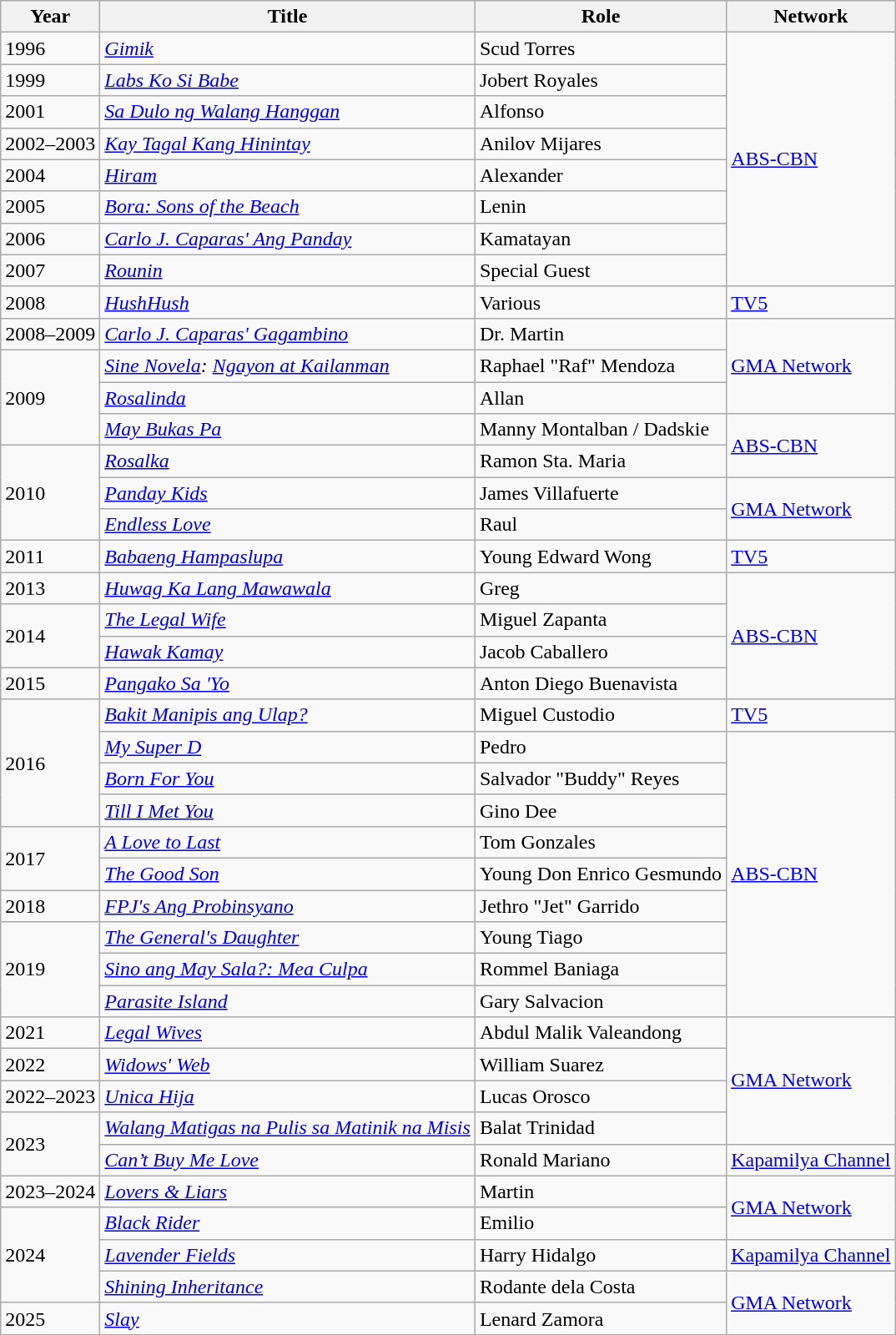<table class="wikitable sortable">
<tr>
<th>Year</th>
<th>Title</th>
<th>Role</th>
<th>Network</th>
</tr>
<tr>
<td>1996</td>
<td><em><a href='#'>Gimik</a></em></td>
<td>Scud Torres</td>
<td rowspan="8"><a href='#'>ABS-CBN</a></td>
</tr>
<tr>
<td>1999</td>
<td><em><a href='#'>Labs Ko Si Babe</a></em></td>
<td>Jobert Royales</td>
</tr>
<tr>
<td>2001</td>
<td><em><a href='#'>Sa Dulo ng Walang Hanggan</a></em></td>
<td>Alfonso</td>
</tr>
<tr>
<td>2002–2003</td>
<td><em><a href='#'>Kay Tagal Kang Hinintay</a></em></td>
<td>Anilov Mijares</td>
</tr>
<tr>
<td>2004</td>
<td><em><a href='#'>Hiram</a></em></td>
<td>Alexander</td>
</tr>
<tr>
<td>2005</td>
<td><em><a href='#'>Bora: Sons of the Beach</a></em></td>
<td>Lenin</td>
</tr>
<tr>
<td>2006</td>
<td><em><a href='#'>Carlo J. Caparas' Ang Panday</a></em></td>
<td>Kamatayan</td>
</tr>
<tr>
<td>2007</td>
<td><em><a href='#'>Rounin</a></em></td>
<td>Special Guest</td>
</tr>
<tr>
<td>2008</td>
<td><em><a href='#'>HushHush</a></em></td>
<td>Various</td>
<td><a href='#'>TV5</a></td>
</tr>
<tr>
<td>2008–2009</td>
<td><em><a href='#'>Carlo J. Caparas' Gagambino</a></em></td>
<td>Dr. Martin</td>
<td rowspan="3"><a href='#'>GMA Network</a></td>
</tr>
<tr>
<td rowspan=3>2009</td>
<td><em><a href='#'>Sine Novela</a>: <a href='#'>Ngayon at Kailanman</a></em></td>
<td>Raphael "Raf" Mendoza</td>
</tr>
<tr>
<td><em><a href='#'>Rosalinda</a></em></td>
<td>Allan</td>
</tr>
<tr>
<td><em><a href='#'>May Bukas Pa</a></em></td>
<td>Manny Montalban / Dadskie</td>
<td rowspan="2"><a href='#'>ABS-CBN</a></td>
</tr>
<tr>
<td rowspan=3>2010</td>
<td><em><a href='#'>Rosalka</a></em></td>
<td>Ramon Sta. Maria</td>
</tr>
<tr>
<td><em><a href='#'>Panday Kids</a></em></td>
<td>James Villafuerte</td>
<td rowspan="2"><a href='#'>GMA Network</a></td>
</tr>
<tr>
<td><em><a href='#'>Endless Love</a></em></td>
<td>Raul</td>
</tr>
<tr>
<td>2011</td>
<td><em><a href='#'>Babaeng Hampaslupa</a></em></td>
<td>Young Edward Wong</td>
<td><a href='#'>TV5</a></td>
</tr>
<tr>
<td>2013</td>
<td><em><a href='#'>Huwag Ka Lang Mawawala</a></em></td>
<td>Greg</td>
<td rowspan="4"><a href='#'>ABS-CBN</a></td>
</tr>
<tr>
<td rowspan=2>2014</td>
<td><em><a href='#'>The Legal Wife</a></em></td>
<td>Miguel Zapanta</td>
</tr>
<tr>
<td><em><a href='#'>Hawak Kamay</a></em></td>
<td>Jacob Caballero</td>
</tr>
<tr>
<td>2015</td>
<td><em><a href='#'>Pangako Sa 'Yo</a></em></td>
<td>Anton Diego Buenavista</td>
</tr>
<tr>
<td rowspan=4>2016</td>
<td><em><a href='#'>Bakit Manipis ang Ulap?</a></em></td>
<td>Miguel Custodio</td>
<td><a href='#'>TV5</a></td>
</tr>
<tr>
<td><em><a href='#'>My Super D</a></em></td>
<td>Pedro</td>
<td rowspan="9"><a href='#'>ABS-CBN</a></td>
</tr>
<tr>
<td><em><a href='#'>Born For You</a></em></td>
<td>Salvador "Buddy" Reyes</td>
</tr>
<tr>
<td><em><a href='#'>Till I Met You</a></em></td>
<td>Gino Dee</td>
</tr>
<tr>
<td rowspan=2>2017</td>
<td><em><a href='#'>A Love to Last</a></em></td>
<td>Tom Gonzales</td>
</tr>
<tr>
<td><em><a href='#'>The Good Son</a></em></td>
<td>Young Don Enrico Gesmundo</td>
</tr>
<tr>
<td>2018</td>
<td><em><a href='#'>FPJ's Ang Probinsyano</a></em></td>
<td>Jethro "Jet" Garrido</td>
</tr>
<tr>
<td rowspan=3>2019</td>
<td><em><a href='#'>The General's Daughter</a></em></td>
<td>Young Tiago</td>
</tr>
<tr>
<td><em><a href='#'>Sino ang May Sala?: Mea Culpa</a></em></td>
<td>Rommel Baniaga</td>
</tr>
<tr>
<td><em><a href='#'>Parasite Island</a></em></td>
<td>Gary Salvacion</td>
</tr>
<tr>
<td>2021</td>
<td><em><a href='#'>Legal Wives</a></em></td>
<td>Abdul Malik Valeandong</td>
<td rowspan="4"><a href='#'>GMA Network</a></td>
</tr>
<tr>
<td>2022</td>
<td><em><a href='#'>Widows' Web</a></em></td>
<td>William Suarez</td>
</tr>
<tr>
<td>2022–2023</td>
<td><em><a href='#'>Unica Hija</a></em></td>
<td>Lucas Orosco</td>
</tr>
<tr>
<td rowspan=2>2023</td>
<td><em><a href='#'>Walang Matigas na Pulis sa Matinik na Misis</a></em></td>
<td>Balat Trinidad</td>
</tr>
<tr>
<td><em><a href='#'>Can’t Buy Me Love</a></em></td>
<td>Ronald Mariano</td>
<td><a href='#'>Kapamilya Channel</a></td>
</tr>
<tr>
<td>2023–2024</td>
<td><em><a href='#'>Lovers & Liars</a></em></td>
<td>Martin</td>
<td rowspan="2"><a href='#'>GMA Network</a></td>
</tr>
<tr>
<td rowspan="3">2024</td>
<td><em><a href='#'>Black Rider</a></em></td>
<td>Emilio</td>
</tr>
<tr>
<td><a href='#'><em>Lavender Fields</em></a></td>
<td>Harry Hidalgo</td>
<td><a href='#'>Kapamilya Channel</a></td>
</tr>
<tr>
<td><a href='#'><em>Shining Inheritance</em></a></td>
<td>Rodante dela Costa</td>
<td rowspan="2"><a href='#'>GMA Network</a></td>
</tr>
<tr>
<td>2025</td>
<td><a href='#'><em>Slay</em></a></td>
<td>Lenard Zamora</td>
</tr>
</table>
